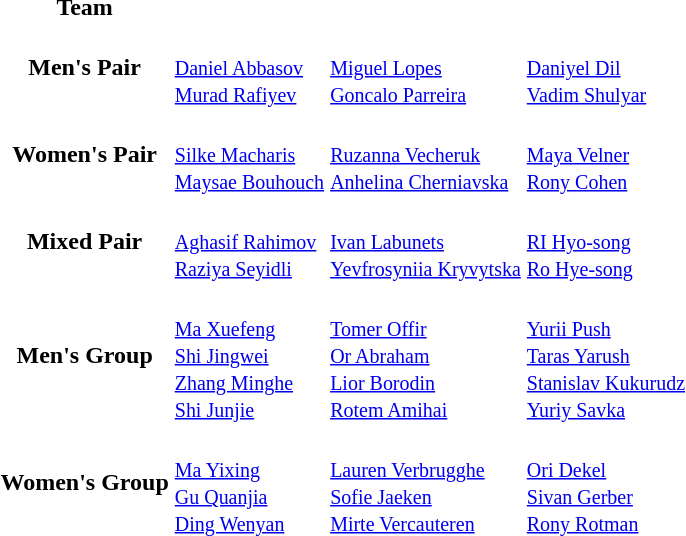<table>
<tr>
<th scope=row>Team</th>
<td></td>
<td></td>
<td></td>
</tr>
<tr>
<th scope=row>Men's Pair</th>
<td><br><small><a href='#'>Daniel Abbasov</a><br><a href='#'>Murad Rafiyev</a></small></td>
<td><br><small><a href='#'>Miguel Lopes</a><br><a href='#'>Goncalo Parreira</a></small></td>
<td><br><small><a href='#'>Daniyel Dil</a><br><a href='#'>Vadim Shulyar</a></small></td>
</tr>
<tr>
<th scope=row>Women's Pair</th>
<td><br><small><a href='#'>Silke Macharis</a><br><a href='#'>Maysae Bouhouch</a></small></td>
<td><br><small><a href='#'>Ruzanna Vecheruk</a><br><a href='#'>Anhelina Cherniavska</a></small></td>
<td><br><small><a href='#'>Maya Velner</a><br><a href='#'>Rony Cohen</a></small></td>
</tr>
<tr>
<th scope=row>Mixed Pair</th>
<td><br><small><a href='#'>Aghasif Rahimov</a><br><a href='#'>Raziya Seyidli</a></small></td>
<td><br><small><a href='#'>Ivan Labunets</a><br><a href='#'>Yevfrosyniia Kryvytska</a></small></td>
<td><br><small><a href='#'>RI Hyo-song</a><br><a href='#'>Ro Hye-song</a></small></td>
</tr>
<tr>
<th scope=row>Men's Group</th>
<td><br><small><a href='#'>Ma Xuefeng</a><br><a href='#'>Shi Jingwei</a><br><a href='#'>Zhang Minghe</a><br><a href='#'>Shi Junjie</a></small></td>
<td><br><small><a href='#'>Tomer Offir</a><br><a href='#'>Or Abraham</a><br><a href='#'>Lior Borodin</a><br><a href='#'>Rotem Amihai</a></small></td>
<td><br><small><a href='#'>Yurii Push</a><br><a href='#'>Taras Yarush</a><br><a href='#'>Stanislav Kukurudz</a><br><a href='#'>Yuriy Savka</a></small></td>
</tr>
<tr>
<th scope=row>Women's Group</th>
<td><br><small><a href='#'>Ma Yixing</a><br><a href='#'>Gu Quanjia</a><br><a href='#'>Ding Wenyan</a></small></td>
<td><br><small><a href='#'>Lauren Verbrugghe</a><br><a href='#'>Sofie Jaeken</a><br><a href='#'>Mirte Vercauteren</a></small></td>
<td><br><small><a href='#'>Ori Dekel</a><br><a href='#'>Sivan Gerber</a><br><a href='#'>Rony Rotman</a></small></td>
</tr>
</table>
